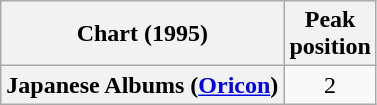<table class="wikitable plainrowheaders" style="text-align:center">
<tr>
<th scope="col">Chart (1995)</th>
<th scope="col">Peak<br> position</th>
</tr>
<tr>
<th scope="row">Japanese Albums (<a href='#'>Oricon</a>)</th>
<td>2</td>
</tr>
</table>
